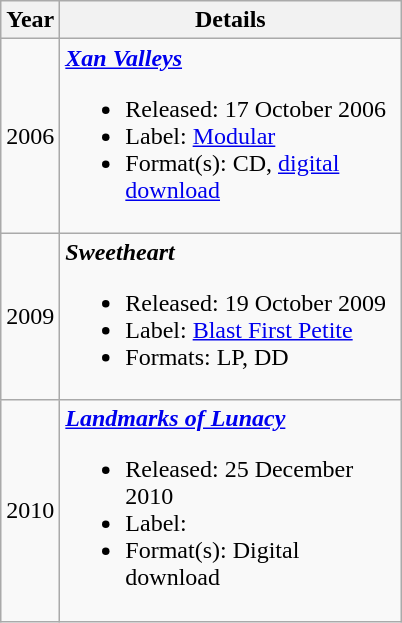<table class="wikitable">
<tr>
<th>Year</th>
<th style="width:220px;">Details</th>
</tr>
<tr>
<td>2006</td>
<td><strong><em><a href='#'>Xan Valleys</a></em></strong><br><ul><li>Released: 17 October 2006</li><li>Label: <a href='#'>Modular</a></li><li>Format(s): CD, <a href='#'>digital download</a></li></ul></td>
</tr>
<tr>
<td>2009</td>
<td><strong><em>Sweetheart</em></strong><br><ul><li>Released: 19 October 2009</li><li>Label: <a href='#'>Blast First Petite</a></li><li>Formats: LP, DD</li></ul></td>
</tr>
<tr>
<td>2010</td>
<td><strong><em><a href='#'>Landmarks of Lunacy</a></em></strong><br><ul><li>Released: 25 December 2010</li><li>Label:</li><li>Format(s): Digital download</li></ul></td>
</tr>
</table>
